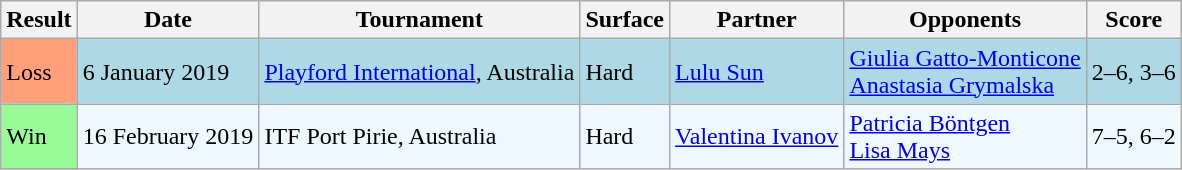<table class="sortable wikitable">
<tr>
<th>Result</th>
<th>Date</th>
<th>Tournament</th>
<th>Surface</th>
<th>Partner</th>
<th>Opponents</th>
<th class="unsortable">Score</th>
</tr>
<tr style="background:lightblue;">
<td style="background:#ffa07a;">Loss</td>
<td>6 January 2019</td>
<td><a href='#'>Playford International</a>, Australia</td>
<td>Hard</td>
<td> <a href='#'>Lulu Sun</a></td>
<td> <a href='#'>Giulia Gatto-Monticone</a> <br>  <a href='#'>Anastasia Grymalska</a></td>
<td>2–6, 3–6</td>
</tr>
<tr style="background:#f0f8ff;">
<td style="background:#98fb98;">Win</td>
<td>16 February 2019</td>
<td>ITF Port Pirie, Australia</td>
<td>Hard</td>
<td> <a href='#'>Valentina Ivanov</a></td>
<td> <a href='#'>Patricia Böntgen</a> <br>  <a href='#'>Lisa Mays</a></td>
<td>7–5, 6–2</td>
</tr>
</table>
